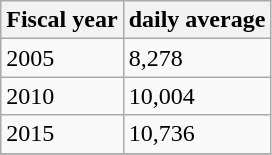<table class="wikitable">
<tr>
<th>Fiscal year</th>
<th>daily average</th>
</tr>
<tr>
<td>2005</td>
<td>8,278</td>
</tr>
<tr>
<td>2010</td>
<td>10,004</td>
</tr>
<tr>
<td>2015</td>
<td>10,736</td>
</tr>
<tr>
</tr>
</table>
